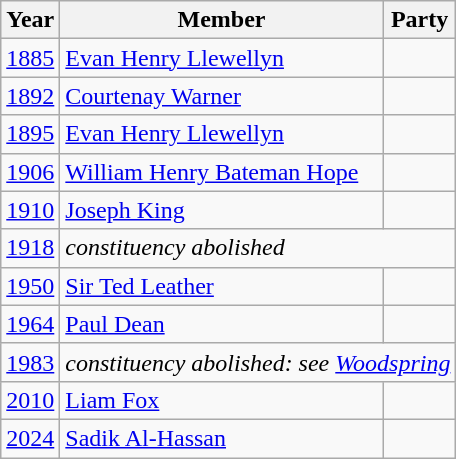<table class= "wikitable">
<tr>
<th>Year</th>
<th>Member</th>
<th colspan= "2">Party</th>
</tr>
<tr>
<td><a href='#'>1885</a></td>
<td><a href='#'>Evan Henry Llewellyn</a></td>
<td></td>
</tr>
<tr>
<td><a href='#'>1892</a></td>
<td><a href='#'>Courtenay Warner</a></td>
<td></td>
</tr>
<tr>
<td><a href='#'>1895</a></td>
<td><a href='#'>Evan Henry Llewellyn</a></td>
<td></td>
</tr>
<tr>
<td><a href='#'>1906</a></td>
<td><a href='#'>William Henry Bateman Hope</a></td>
<td></td>
</tr>
<tr>
<td><a href='#'>1910</a></td>
<td><a href='#'>Joseph King</a></td>
<td></td>
</tr>
<tr>
<td><a href='#'>1918</a></td>
<td colspan= "3"><em>constituency abolished</em></td>
</tr>
<tr>
<td><a href='#'>1950</a></td>
<td><a href='#'>Sir Ted Leather</a></td>
<td></td>
</tr>
<tr>
<td><a href='#'>1964</a></td>
<td><a href='#'>Paul Dean</a></td>
<td></td>
</tr>
<tr>
<td><a href='#'>1983</a></td>
<td colspan= "3"><em>constituency abolished: see <a href='#'>Woodspring</a></em></td>
</tr>
<tr>
<td><a href='#'>2010</a></td>
<td><a href='#'>Liam Fox</a></td>
<td></td>
</tr>
<tr>
<td><a href='#'>2024</a></td>
<td><a href='#'>Sadik Al-Hassan</a></td>
<td></td>
</tr>
</table>
